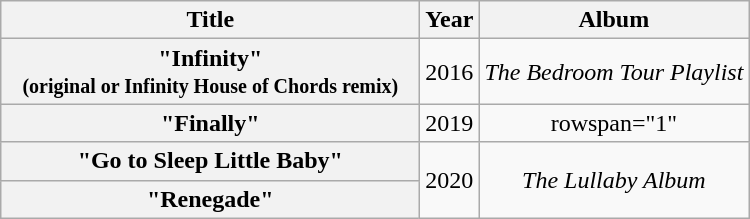<table class="wikitable plainrowheaders" style="text-align:center;">
<tr>
<th style="width:17em;">Title</th>
<th>Year</th>
<th>Album</th>
</tr>
<tr>
<th scope="row">"Infinity"<br><small>(original or Infinity House of Chords remix)</small></th>
<td>2016</td>
<td><em>The Bedroom Tour Playlist</em></td>
</tr>
<tr>
<th scope="row">"Finally"</th>
<td>2019</td>
<td>rowspan="1" </td>
</tr>
<tr>
<th scope="row">"Go to Sleep Little Baby"</th>
<td rowspan="2">2020</td>
<td rowspan="2"><em>The Lullaby Album</em></td>
</tr>
<tr>
<th scope="row">"Renegade"</th>
</tr>
</table>
